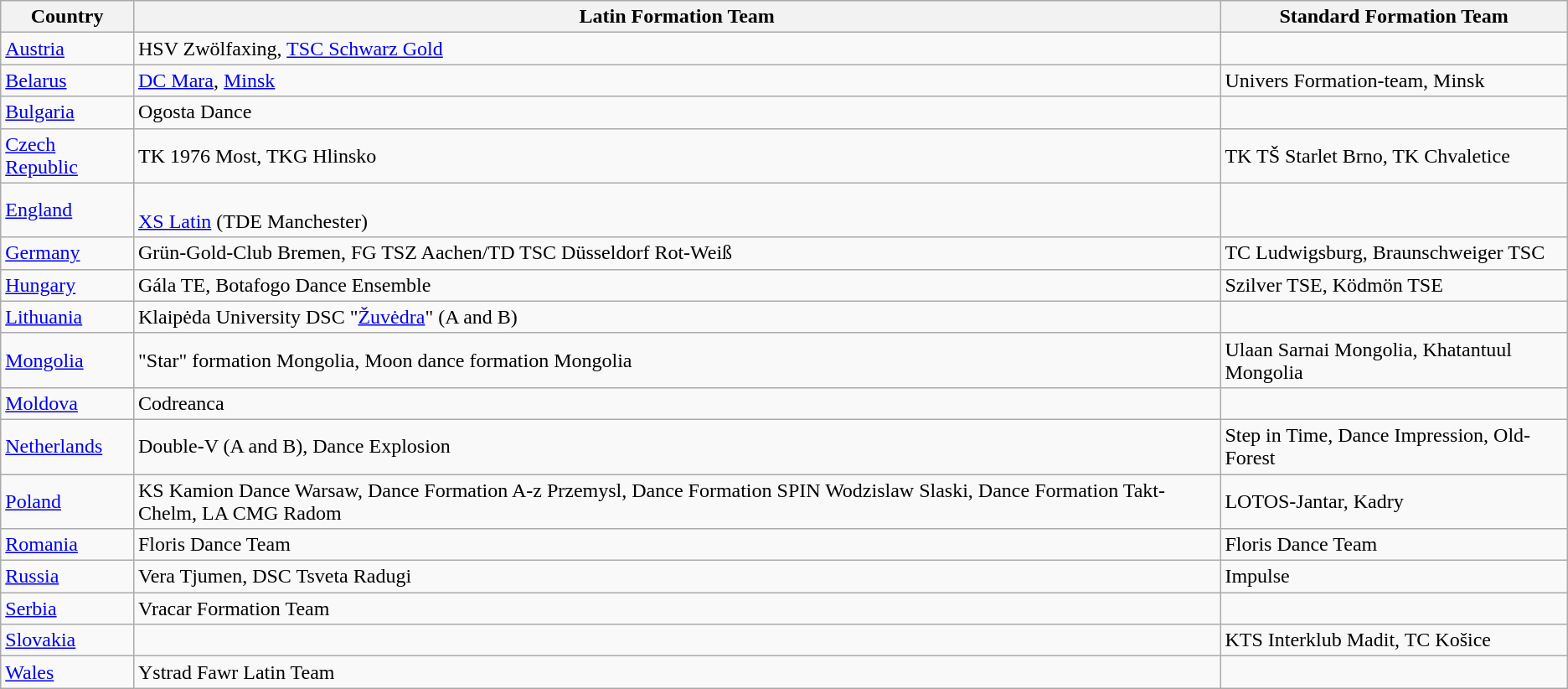<table class="wikitable" border="1">
<tr>
<th>Country</th>
<th>Latin Formation Team</th>
<th>Standard Formation Team</th>
</tr>
<tr>
<td><a href='#'>Austria</a></td>
<td>HSV Zwölfaxing, <a href='#'>TSC Schwarz Gold</a></td>
<td></td>
</tr>
<tr>
<td><a href='#'>Belarus</a></td>
<td><a href='#'>DC Mara</a>, <a href='#'>Minsk</a></td>
<td>Univers Formation-team, Minsk</td>
</tr>
<tr>
<td><a href='#'>Bulgaria</a></td>
<td>Ogosta Dance</td>
<td></td>
</tr>
<tr>
<td><a href='#'>Czech Republic</a></td>
<td>TK 1976 Most, TKG Hlinsko</td>
<td>TK TŠ Starlet Brno, TK Chvaletice</td>
</tr>
<tr>
<td><a href='#'>England</a></td>
<td><br><a href='#'>XS Latin</a> 
(TDE Manchester)</td>
</tr>
<tr>
<td><a href='#'>Germany</a></td>
<td>Grün-Gold-Club Bremen, FG TSZ Aachen/TD TSC Düsseldorf Rot-Weiß</td>
<td>TC Ludwigsburg, Braunschweiger TSC</td>
</tr>
<tr>
<td><a href='#'>Hungary</a></td>
<td>Gála TE, Botafogo Dance Ensemble</td>
<td>Szilver TSE, Ködmön TSE</td>
</tr>
<tr>
<td><a href='#'>Lithuania</a></td>
<td>Klaipėda University DSC "<a href='#'>Žuvėdra</a>" (A and B)</td>
<td></td>
</tr>
<tr>
<td><a href='#'>Mongolia</a></td>
<td>"Star" formation Mongolia, Moon dance formation Mongolia</td>
<td>Ulaan Sarnai Mongolia, Khatantuul Mongolia</td>
</tr>
<tr>
<td><a href='#'>Moldova</a></td>
<td>Codreanca</td>
</tr>
<tr>
<td><a href='#'>Netherlands</a></td>
<td>Double-V (A and B), Dance Explosion</td>
<td>Step in Time, Dance Impression, Old-Forest</td>
</tr>
<tr>
<td><a href='#'>Poland</a></td>
<td>KS Kamion Dance Warsaw, Dance Formation A-z Przemysl, Dance Formation SPIN Wodzislaw Slaski, Dance Formation Takt-Chelm, LA CMG Radom</td>
<td>LOTOS-Jantar, Kadry</td>
</tr>
<tr>
<td><a href='#'>Romania</a></td>
<td>Floris Dance Team</td>
<td>Floris Dance Team</td>
</tr>
<tr>
<td><a href='#'>Russia</a></td>
<td>Vera Tjumen, DSC Tsveta Radugi</td>
<td>Impulse</td>
</tr>
<tr>
<td><a href='#'>Serbia</a></td>
<td>Vracar Formation Team</td>
<td></td>
</tr>
<tr>
<td><a href='#'>Slovakia</a></td>
<td></td>
<td>KTS Interklub Madit, TC Košice</td>
</tr>
<tr>
<td><a href='#'>Wales</a></td>
<td>Ystrad Fawr Latin Team</td>
<td></td>
</tr>
</table>
